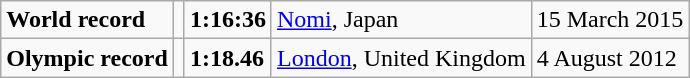<table class="wikitable">
<tr>
<td><strong>World record</strong></td>
<td></td>
<td><strong>1:16:36</strong></td>
<td><a href='#'>Nomi</a>, Japan</td>
<td>15 March 2015</td>
</tr>
<tr>
<td><strong>Olympic record</strong></td>
<td></td>
<td><strong>1:18.46</strong></td>
<td><a href='#'>London</a>, United Kingdom</td>
<td>4 August 2012</td>
</tr>
</table>
